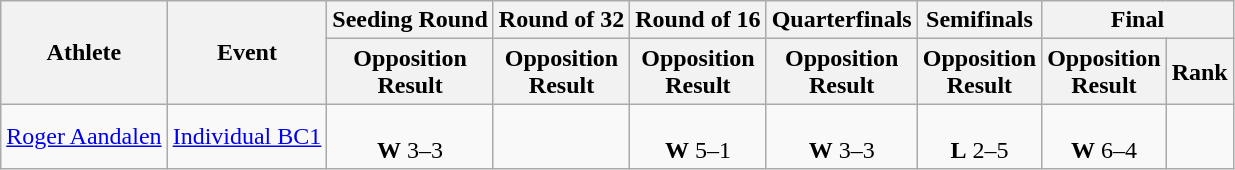<table class=wikitable>
<tr>
<th rowspan="2">Athlete</th>
<th rowspan="2">Event</th>
<th>Seeding Round</th>
<th>Round of 32</th>
<th>Round of 16</th>
<th>Quarterfinals</th>
<th>Semifinals</th>
<th colspan="2">Final</th>
</tr>
<tr>
<th>Opposition<br>Result</th>
<th>Opposition<br>Result</th>
<th>Opposition<br>Result</th>
<th>Opposition<br>Result</th>
<th>Opposition<br>Result</th>
<th>Opposition<br>Result</th>
<th>Rank</th>
</tr>
<tr align=center>
<td align=left><a href='#'>Roger Aandalen</a></td>
<td align=left><a href='#'>Individual BC1</a></td>
<td><br><strong>W</strong> 3–3</td>
<td></td>
<td><br><strong>W</strong> 5–1</td>
<td><br><strong>W</strong> 3–3</td>
<td><br><strong>L</strong> 2–5</td>
<td><br><strong>W</strong> 6–4</td>
<td></td>
</tr>
</table>
